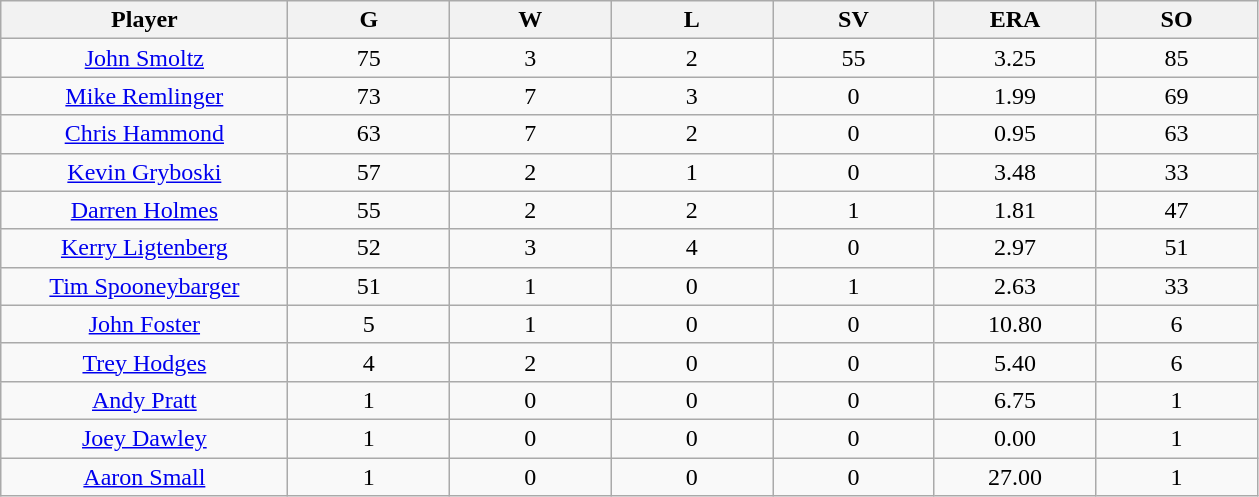<table class="wikitable sortable">
<tr>
<th bgcolor="#DDDDFF" width="16%">Player</th>
<th bgcolor="#DDDDFF" width="9%">G</th>
<th bgcolor="#DDDDFF" width="9%">W</th>
<th bgcolor="#DDDDFF" width="9%">L</th>
<th bgcolor="#DDDDFF" width="9%">SV</th>
<th bgcolor="#DDDDFF" width="9%">ERA</th>
<th bgcolor="#DDDDFF" width="9%">SO</th>
</tr>
<tr align="center">
<td><a href='#'>John Smoltz</a></td>
<td>75</td>
<td>3</td>
<td>2</td>
<td>55</td>
<td>3.25</td>
<td>85</td>
</tr>
<tr align="center">
<td><a href='#'>Mike Remlinger</a></td>
<td>73</td>
<td>7</td>
<td>3</td>
<td>0</td>
<td>1.99</td>
<td>69</td>
</tr>
<tr align="center">
<td><a href='#'>Chris Hammond</a></td>
<td>63</td>
<td>7</td>
<td>2</td>
<td>0</td>
<td>0.95</td>
<td>63</td>
</tr>
<tr align="center">
<td><a href='#'>Kevin Gryboski</a></td>
<td>57</td>
<td>2</td>
<td>1</td>
<td>0</td>
<td>3.48</td>
<td>33</td>
</tr>
<tr align="center">
<td><a href='#'>Darren Holmes</a></td>
<td>55</td>
<td>2</td>
<td>2</td>
<td>1</td>
<td>1.81</td>
<td>47</td>
</tr>
<tr align="center">
<td><a href='#'>Kerry Ligtenberg</a></td>
<td>52</td>
<td>3</td>
<td>4</td>
<td>0</td>
<td>2.97</td>
<td>51</td>
</tr>
<tr align="center">
<td><a href='#'>Tim Spooneybarger</a></td>
<td>51</td>
<td>1</td>
<td>0</td>
<td>1</td>
<td>2.63</td>
<td>33</td>
</tr>
<tr align="center">
<td><a href='#'>John Foster</a></td>
<td>5</td>
<td>1</td>
<td>0</td>
<td>0</td>
<td>10.80</td>
<td>6</td>
</tr>
<tr align="center">
<td><a href='#'>Trey Hodges</a></td>
<td>4</td>
<td>2</td>
<td>0</td>
<td>0</td>
<td>5.40</td>
<td>6</td>
</tr>
<tr align="center">
<td><a href='#'>Andy Pratt</a></td>
<td>1</td>
<td>0</td>
<td>0</td>
<td>0</td>
<td>6.75</td>
<td>1</td>
</tr>
<tr align="center">
<td><a href='#'>Joey Dawley</a></td>
<td>1</td>
<td>0</td>
<td>0</td>
<td>0</td>
<td>0.00</td>
<td>1</td>
</tr>
<tr align="center">
<td><a href='#'>Aaron Small</a></td>
<td>1</td>
<td>0</td>
<td>0</td>
<td>0</td>
<td>27.00</td>
<td>1</td>
</tr>
</table>
